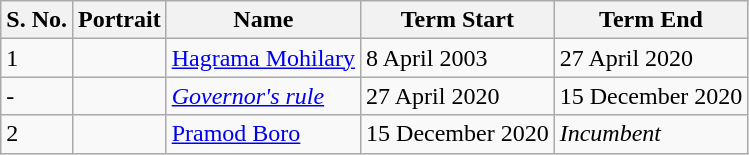<table class="wikitable">
<tr>
<th>S. No.</th>
<th>Portrait</th>
<th>Name</th>
<th>Term Start</th>
<th>Term End</th>
</tr>
<tr>
<td>1</td>
<td></td>
<td><a href='#'>Hagrama Mohilary</a></td>
<td>8 April 2003</td>
<td>27 April 2020</td>
</tr>
<tr>
<td>-</td>
<td></td>
<td><a href='#'><em>Governor's rule</em></a></td>
<td>27 April 2020</td>
<td>15 December 2020</td>
</tr>
<tr>
<td>2</td>
<td></td>
<td><a href='#'>Pramod Boro</a></td>
<td>15 December 2020</td>
<td><em>Incumbent</em></td>
</tr>
</table>
